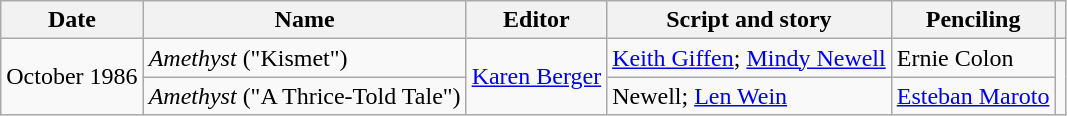<table class="wikitable">
<tr>
<th>Date</th>
<th>Name</th>
<th>Editor</th>
<th>Script and story</th>
<th>Penciling</th>
<th></th>
</tr>
<tr>
<td rowspan="2">October 1986</td>
<td><em>Amethyst</em> ("Kismet")</td>
<td rowspan="2"><a href='#'>Karen Berger</a></td>
<td><a href='#'>Keith Giffen</a>; <a href='#'>Mindy Newell</a></td>
<td>Ernie Colon</td>
<td rowspan="2"></td>
</tr>
<tr>
<td><em>Amethyst</em> ("A Thrice-Told Tale")</td>
<td>Newell; <a href='#'>Len Wein</a></td>
<td><a href='#'>Esteban Maroto</a></td>
</tr>
</table>
